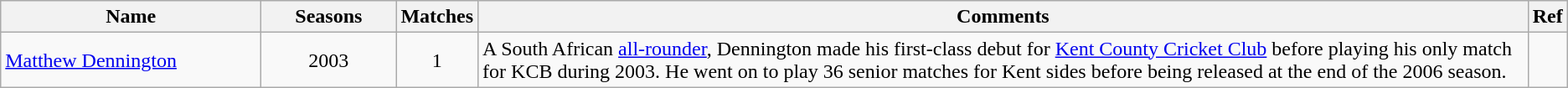<table class="wikitable">
<tr>
<th style="width:200px">Name</th>
<th style="width:100px">Seasons</th>
<th>Matches</th>
<th>Comments</th>
<th>Ref</th>
</tr>
<tr>
<td><a href='#'>Matthew Dennington</a></td>
<td style="text-align: center;">2003</td>
<td style="text-align: center;">1</td>
<td>A South African <a href='#'>all-rounder</a>, Dennington made his first-class debut for <a href='#'>Kent County Cricket Club</a> before playing his only match for KCB during 2003. He went on to play 36 senior matches for Kent sides before being released at the end of the 2006 season.</td>
<td></td>
</tr>
</table>
